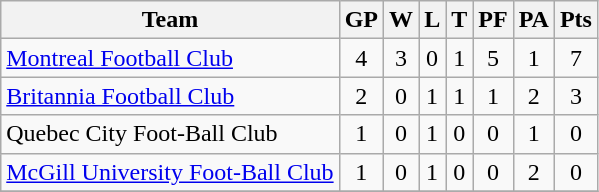<table class="wikitable">
<tr>
<th>Team</th>
<th>GP</th>
<th>W</th>
<th>L</th>
<th>T</th>
<th>PF</th>
<th>PA</th>
<th>Pts</th>
</tr>
<tr align="center">
<td align="left"><a href='#'>Montreal Football Club</a></td>
<td>4</td>
<td>3</td>
<td>0</td>
<td>1</td>
<td>5</td>
<td>1</td>
<td>7</td>
</tr>
<tr align="center">
<td align="left"><a href='#'>Britannia Football Club</a></td>
<td>2</td>
<td>0</td>
<td>1</td>
<td>1</td>
<td>1</td>
<td>2</td>
<td>3</td>
</tr>
<tr align="center">
<td align="left">Quebec City Foot-Ball Club</td>
<td>1</td>
<td>0</td>
<td>1</td>
<td>0</td>
<td>0</td>
<td>1</td>
<td>0</td>
</tr>
<tr align="center">
<td align="left"><a href='#'>McGill University Foot-Ball Club</a></td>
<td>1</td>
<td>0</td>
<td>1</td>
<td>0</td>
<td>0</td>
<td>2</td>
<td>0</td>
</tr>
<tr align="center">
</tr>
</table>
